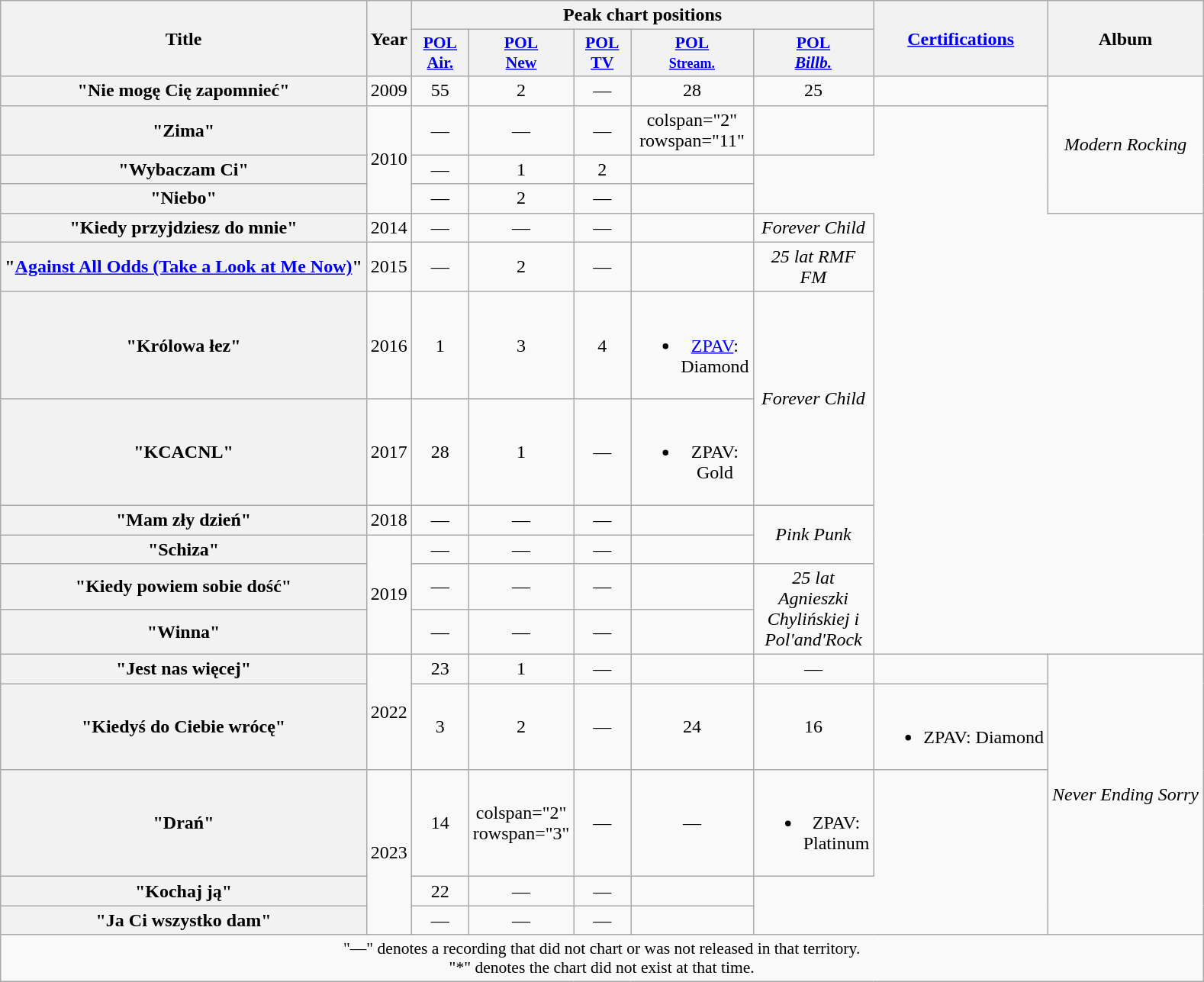<table class="wikitable plainrowheaders" style="text-align:center;">
<tr>
<th scope="col" rowspan="2">Title</th>
<th scope="col" rowspan="2">Year</th>
<th scope="col" colspan="5">Peak chart positions</th>
<th scope="col" rowspan="2"><a href='#'>Certifications</a></th>
<th scope="col" rowspan="2">Album</th>
</tr>
<tr>
<th scope="col" style="width:3em;font-size:90%;"><a href='#'>POL<br>Air.</a><br></th>
<th scope="col" style="width:3em;font-size:90%;"><a href='#'>POL<br>New</a><br></th>
<th scope="col" style="width:3em;font-size:90%;"><a href='#'>POL<br>TV</a><br></th>
<th scope="col" style="width:3em;font-size:90%;"><a href='#'>POL<br><small>Stream.</small></a><br></th>
<th scope="col" style="width:3em;font-size:90%;"><a href='#'>POL<br><em>Billb.</em></a><br></th>
</tr>
<tr>
<th scope="row">"Nie mogę Cię zapomnieć"</th>
<td>2009</td>
<td>55</td>
<td>2</td>
<td>—</td>
<td>28</td>
<td>25</td>
<td></td>
<td rowspan="4"><em>Modern Rocking</em></td>
</tr>
<tr>
<th scope="row">"Zima"</th>
<td rowspan="3">2010</td>
<td>—</td>
<td>—</td>
<td>—</td>
<td>colspan="2" rowspan="11" </td>
<td></td>
</tr>
<tr>
<th scope="row">"Wybaczam Ci"</th>
<td>—</td>
<td>1</td>
<td>2</td>
<td></td>
</tr>
<tr>
<th scope="row">"Niebo"</th>
<td>—</td>
<td>2</td>
<td>—</td>
<td></td>
</tr>
<tr>
<th scope="row">"Kiedy przyjdziesz do mnie"</th>
<td>2014</td>
<td>—</td>
<td>—</td>
<td>—</td>
<td></td>
<td><em>Forever Child</em></td>
</tr>
<tr>
<th scope="row">"<a href='#'>Against All Odds (Take a Look at Me Now)</a>" <br></th>
<td>2015</td>
<td>—</td>
<td>2</td>
<td>—</td>
<td></td>
<td><em>25 lat RMF FM</em></td>
</tr>
<tr>
<th scope="row">"Królowa łez"</th>
<td>2016</td>
<td>1</td>
<td>3</td>
<td>4</td>
<td><br><ul><li><a href='#'>ZPAV</a>: Diamond</li></ul></td>
<td rowspan="2"><em>Forever Child</em></td>
</tr>
<tr>
<th scope="row">"KCACNL"</th>
<td>2017</td>
<td>28</td>
<td>1</td>
<td>—</td>
<td><br><ul><li>ZPAV: Gold</li></ul></td>
</tr>
<tr>
<th scope="row">"Mam zły dzień"</th>
<td>2018</td>
<td>—</td>
<td>—</td>
<td>—</td>
<td></td>
<td rowspan="2"><em>Pink Punk</em></td>
</tr>
<tr>
<th scope="row">"Schiza"</th>
<td rowspan="3">2019</td>
<td>—</td>
<td>—</td>
<td>—</td>
<td></td>
</tr>
<tr>
<th scope="row">"Kiedy powiem sobie dość"</th>
<td>—</td>
<td>—</td>
<td>—</td>
<td></td>
<td rowspan="2"><em>25 lat Agnieszki Chylińskiej i Pol'and'Rock</em></td>
</tr>
<tr>
<th scope="row">"Winna"</th>
<td>—</td>
<td>—</td>
<td>—</td>
<td></td>
</tr>
<tr>
<th scope="row">"Jest nas więcej"</th>
<td rowspan="2">2022</td>
<td>23</td>
<td>1</td>
<td>—</td>
<td></td>
<td>—</td>
<td></td>
<td rowspan="5"><em>Never Ending Sorry</em></td>
</tr>
<tr>
<th scope="row">"Kiedyś do Ciebie wrócę"</th>
<td>3</td>
<td>2</td>
<td>—</td>
<td>24</td>
<td>16</td>
<td><br><ul><li>ZPAV: Diamond</li></ul></td>
</tr>
<tr>
<th scope="row">"Drań"</th>
<td rowspan="3">2023</td>
<td>14</td>
<td>colspan="2" rowspan="3" </td>
<td>—</td>
<td>—</td>
<td><br><ul><li>ZPAV: Platinum</li></ul></td>
</tr>
<tr>
<th scope="row">"Kochaj ją"</th>
<td>22</td>
<td>—</td>
<td>—</td>
<td></td>
</tr>
<tr>
<th scope="row">"Ja Ci wszystko dam"</th>
<td>—</td>
<td>—</td>
<td>—</td>
<td></td>
</tr>
<tr>
<td colspan="9" style="font-size:90%">"—" denotes a recording that did not chart or was not released in that territory.<br>"*" denotes the chart did not exist at that time.</td>
</tr>
</table>
